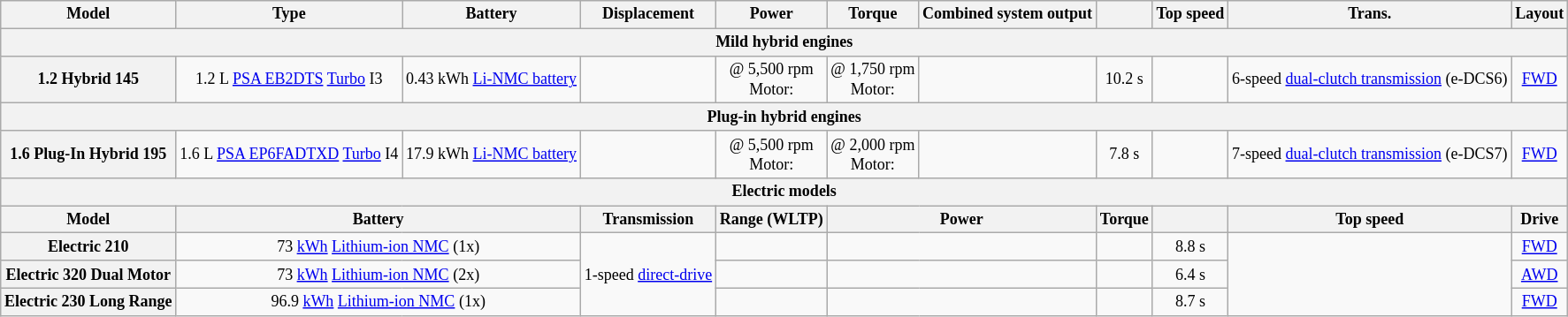<table class="wikitable" style="font-size:75%;text-align:center;">
<tr>
<th>Model</th>
<th>Type</th>
<th>Battery</th>
<th>Displacement</th>
<th>Power</th>
<th>Torque</th>
<th>Combined system output</th>
<th></th>
<th>Top speed</th>
<th>Trans.</th>
<th>Layout</th>
</tr>
<tr>
<th colspan="11">Mild hybrid engines</th>
</tr>
<tr>
<th><strong>1.2</strong> <strong>Hybrid 145</strong></th>
<td>1.2 L <a href='#'>PSA EB2DTS</a> <a href='#'>Turbo</a> I3</td>
<td>0.43 kWh <a href='#'>Li-NMC battery</a></td>
<td></td>
<td> @ 5,500 rpm<br>Motor: </td>
<td> @ 1,750 rpm<br>Motor: </td>
<td></td>
<td>10.2 s</td>
<td></td>
<td>6-speed <a href='#'>dual-clutch transmission</a> (e-DCS6)</td>
<td><a href='#'>FWD</a></td>
</tr>
<tr>
<th colspan="11">Plug-in hybrid engines</th>
</tr>
<tr>
<th><strong>1.6 Plug-In Hybrid 195</strong></th>
<td>1.6 L <a href='#'>PSA EP6FADTXD</a> <a href='#'>Turbo</a> I4</td>
<td>17.9 kWh <a href='#'>Li-NMC battery</a></td>
<td></td>
<td> @ 5,500 rpm<br>Motor: </td>
<td> @ 2,000 rpm<br>Motor: </td>
<td></td>
<td>7.8 s</td>
<td></td>
<td>7-speed <a href='#'>dual-clutch transmission</a> (e-DCS7)</td>
<td><a href='#'>FWD</a></td>
</tr>
<tr>
<th colspan="11">Electric models</th>
</tr>
<tr>
<th>Model</th>
<th colspan="2">Battery</th>
<th>Transmission</th>
<th>Range (WLTP)</th>
<th colspan="2">Power</th>
<th>Torque</th>
<th></th>
<th>Top speed</th>
<th>Drive</th>
</tr>
<tr>
<th><strong>Electric 210</strong></th>
<td colspan="2">73 <a href='#'>kWh</a> <a href='#'>Lithium-ion NMC</a> (1x)</td>
<td rowspan="3">1-speed <a href='#'>direct-drive</a></td>
<td></td>
<td colspan="2"></td>
<td></td>
<td>8.8 s</td>
<td rowspan="3"></td>
<td><a href='#'>FWD</a></td>
</tr>
<tr>
<th><strong>Electric 320 Dual Motor</strong></th>
<td colspan="2">73 <a href='#'>kWh</a> <a href='#'>Lithium-ion NMC</a> (2x)</td>
<td></td>
<td colspan="2"></td>
<td></td>
<td>6.4 s</td>
<td><a href='#'>AWD</a></td>
</tr>
<tr>
<th><strong>Electric 230 Long Range</strong></th>
<td colspan="2">96.9 <a href='#'>kWh</a> <a href='#'>Lithium-ion NMC</a> (1x)</td>
<td></td>
<td colspan="2"></td>
<td></td>
<td>8.7 s</td>
<td><a href='#'>FWD</a></td>
</tr>
</table>
